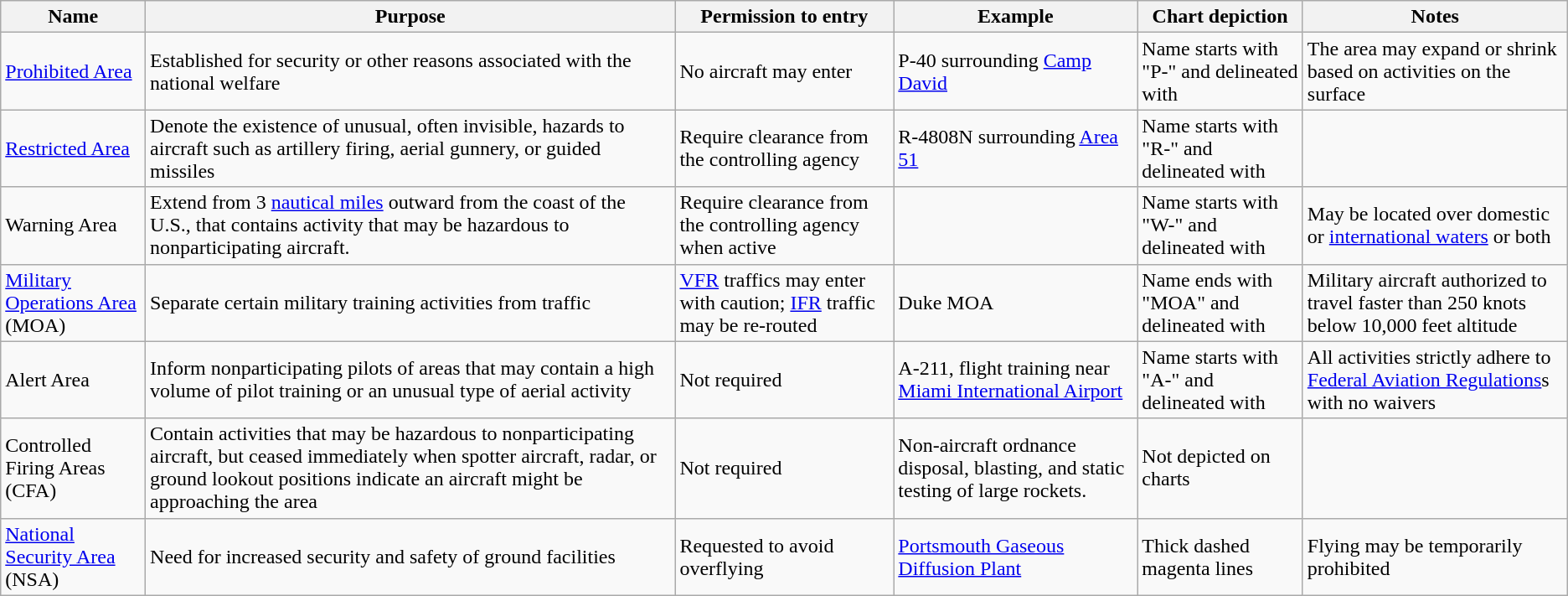<table class="wikitable">
<tr>
<th>Name</th>
<th>Purpose</th>
<th>Permission to entry</th>
<th>Example</th>
<th>Chart depiction</th>
<th>Notes</th>
</tr>
<tr>
<td><a href='#'>Prohibited Area</a></td>
<td>Established for security or other reasons associated with the national welfare</td>
<td>No aircraft may enter</td>
<td>P-40 surrounding <a href='#'>Camp David</a></td>
<td>Name starts with "P-" and delineated with </td>
<td>The area may expand or shrink based on activities on the surface</td>
</tr>
<tr>
<td><a href='#'>Restricted Area</a></td>
<td>Denote the existence of unusual, often invisible, hazards to aircraft such as artillery firing, aerial gunnery, or guided missiles</td>
<td>Require clearance from the controlling agency</td>
<td>R-4808N surrounding <a href='#'>Area 51</a></td>
<td>Name starts with "R-" and delineated with </td>
<td></td>
</tr>
<tr>
<td>Warning Area</td>
<td>Extend from 3 <a href='#'>nautical miles</a> outward from the coast of the U.S., that contains activity that may be hazardous to nonparticipating aircraft.</td>
<td>Require clearance from the controlling agency when active</td>
<td></td>
<td>Name starts with "W-" and delineated with </td>
<td>May be located over domestic or <a href='#'>international waters</a> or both</td>
</tr>
<tr>
<td><a href='#'>Military Operations Area</a> (MOA)</td>
<td>Separate certain military training activities from  traffic</td>
<td><a href='#'>VFR</a> traffics may enter with caution; <a href='#'>IFR</a> traffic may be re-routed</td>
<td>Duke MOA</td>
<td>Name ends with "MOA" and delineated with </td>
<td>Military aircraft authorized to travel faster than 250 knots below 10,000 feet altitude</td>
</tr>
<tr>
<td>Alert Area</td>
<td>Inform nonparticipating pilots of areas that may contain a high volume of pilot training or an unusual type of aerial activity</td>
<td>Not required</td>
<td>A-211, flight training near <a href='#'>Miami International Airport</a></td>
<td>Name starts with "A-" and delineated with </td>
<td>All activities strictly adhere to <a href='#'>Federal Aviation Regulations</a>s with no waivers</td>
</tr>
<tr>
<td>Controlled Firing Areas (CFA)</td>
<td>Contain activities that may be hazardous to nonparticipating aircraft, but ceased  immediately when spotter aircraft, radar, or ground lookout positions indicate an aircraft might be approaching the area</td>
<td>Not required</td>
<td>Non-aircraft ordnance disposal, blasting, and static testing of large rockets.</td>
<td>Not depicted on charts</td>
<td></td>
</tr>
<tr>
<td><a href='#'>National Security Area</a> (NSA)</td>
<td>Need for increased security and safety of ground facilities</td>
<td>Requested to avoid overflying</td>
<td><a href='#'>Portsmouth Gaseous Diffusion Plant</a></td>
<td>Thick dashed magenta lines</td>
<td>Flying may be temporarily prohibited</td>
</tr>
</table>
